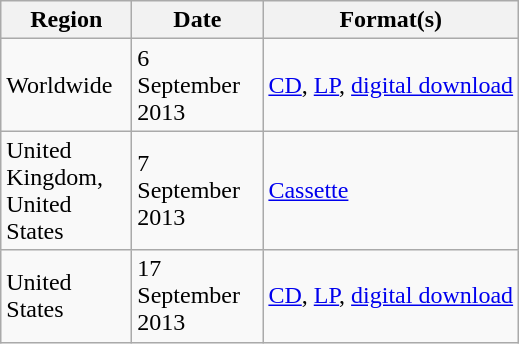<table class="wikitable sortable">
<tr>
<th style="width:80px;">Region</th>
<th style="width:80px;">Date</th>
<th>Format(s)</th>
</tr>
<tr>
<td>Worldwide</td>
<td rowspan=1>6 September 2013</td>
<td rowspan=1><a href='#'>CD</a>, <a href='#'>LP</a>, <a href='#'>digital download</a></td>
</tr>
<tr>
<td>United Kingdom, United States</td>
<td rowspan=1>7 September 2013</td>
<td rowspan=1><a href='#'>Cassette</a></td>
</tr>
<tr>
<td>United States</td>
<td rowspan=1>17 September 2013</td>
<td rowspan=1><a href='#'>CD</a>, <a href='#'>LP</a>, <a href='#'>digital download</a></td>
</tr>
</table>
